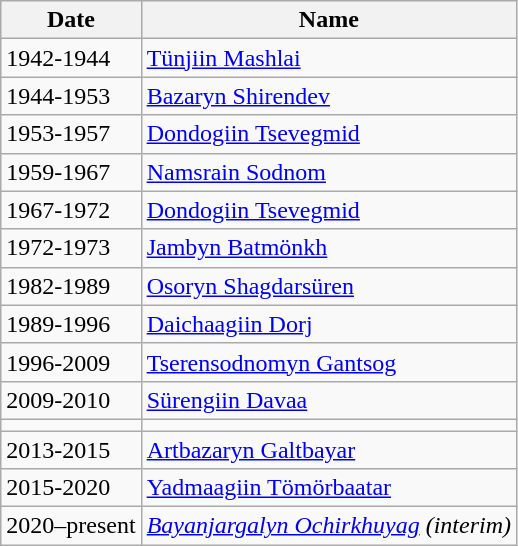<table class="wikitable">
<tr>
<th>Date</th>
<th>Name</th>
</tr>
<tr>
<td>1942-1944</td>
<td><a href='#'>Tünjiin Mashlai</a></td>
</tr>
<tr>
<td>1944-1953</td>
<td><a href='#'>Bazaryn Shirendev</a></td>
</tr>
<tr>
<td>1953-1957</td>
<td><a href='#'>Dondogiin Tsevegmid</a></td>
</tr>
<tr>
<td>1959-1967</td>
<td><a href='#'>Namsrain Sodnom</a></td>
</tr>
<tr>
<td>1967-1972</td>
<td><a href='#'>Dondogiin Tsevegmid</a></td>
</tr>
<tr>
<td>1972-1973</td>
<td><a href='#'>Jambyn Batmönkh</a></td>
</tr>
<tr>
<td>1982-1989</td>
<td><a href='#'>Osoryn Shagdarsüren</a></td>
</tr>
<tr>
<td>1989-1996</td>
<td><a href='#'>Daichaagiin Dorj</a></td>
</tr>
<tr>
<td>1996-2009</td>
<td><a href='#'>Tserensodnomyn Gantsog</a></td>
</tr>
<tr>
<td>2009-2010</td>
<td><a href='#'>Sürengiin Davaa</a></td>
</tr>
<tr>
<td></td>
</tr>
<tr>
<td>2013-2015</td>
<td><a href='#'>Artbazaryn Galtbayar</a></td>
</tr>
<tr>
<td>2015-2020</td>
<td><a href='#'>Yadmaagiin Tömörbaatar</a></td>
</tr>
<tr>
<td>2020–present</td>
<td><em><a href='#'>Bayanjargalyn Ochirkhuyag</a> (interim)</em></td>
</tr>
</table>
